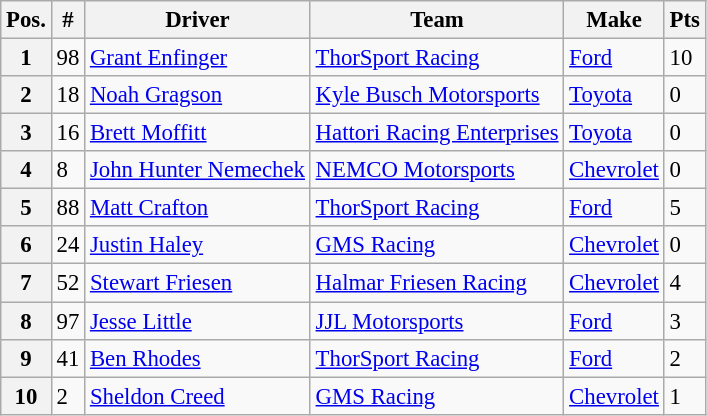<table class="wikitable" style="font-size:95%">
<tr>
<th>Pos.</th>
<th>#</th>
<th>Driver</th>
<th>Team</th>
<th>Make</th>
<th>Pts</th>
</tr>
<tr>
<th>1</th>
<td>98</td>
<td><a href='#'>Grant Enfinger</a></td>
<td><a href='#'>ThorSport Racing</a></td>
<td><a href='#'>Ford</a></td>
<td>10</td>
</tr>
<tr>
<th>2</th>
<td>18</td>
<td><a href='#'>Noah Gragson</a></td>
<td><a href='#'>Kyle Busch Motorsports</a></td>
<td><a href='#'>Toyota</a></td>
<td>0</td>
</tr>
<tr>
<th>3</th>
<td>16</td>
<td><a href='#'>Brett Moffitt</a></td>
<td><a href='#'>Hattori Racing Enterprises</a></td>
<td><a href='#'>Toyota</a></td>
<td>0</td>
</tr>
<tr>
<th>4</th>
<td>8</td>
<td><a href='#'>John Hunter Nemechek</a></td>
<td><a href='#'>NEMCO Motorsports</a></td>
<td><a href='#'>Chevrolet</a></td>
<td>0</td>
</tr>
<tr>
<th>5</th>
<td>88</td>
<td><a href='#'>Matt Crafton</a></td>
<td><a href='#'>ThorSport Racing</a></td>
<td><a href='#'>Ford</a></td>
<td>5</td>
</tr>
<tr>
<th>6</th>
<td>24</td>
<td><a href='#'>Justin Haley</a></td>
<td><a href='#'>GMS Racing</a></td>
<td><a href='#'>Chevrolet</a></td>
<td>0</td>
</tr>
<tr>
<th>7</th>
<td>52</td>
<td><a href='#'>Stewart Friesen</a></td>
<td><a href='#'>Halmar Friesen Racing</a></td>
<td><a href='#'>Chevrolet</a></td>
<td>4</td>
</tr>
<tr>
<th>8</th>
<td>97</td>
<td><a href='#'>Jesse Little</a></td>
<td><a href='#'>JJL Motorsports</a></td>
<td><a href='#'>Ford</a></td>
<td>3</td>
</tr>
<tr>
<th>9</th>
<td>41</td>
<td><a href='#'>Ben Rhodes</a></td>
<td><a href='#'>ThorSport Racing</a></td>
<td><a href='#'>Ford</a></td>
<td>2</td>
</tr>
<tr>
<th>10</th>
<td>2</td>
<td><a href='#'>Sheldon Creed</a></td>
<td><a href='#'>GMS Racing</a></td>
<td><a href='#'>Chevrolet</a></td>
<td>1</td>
</tr>
</table>
